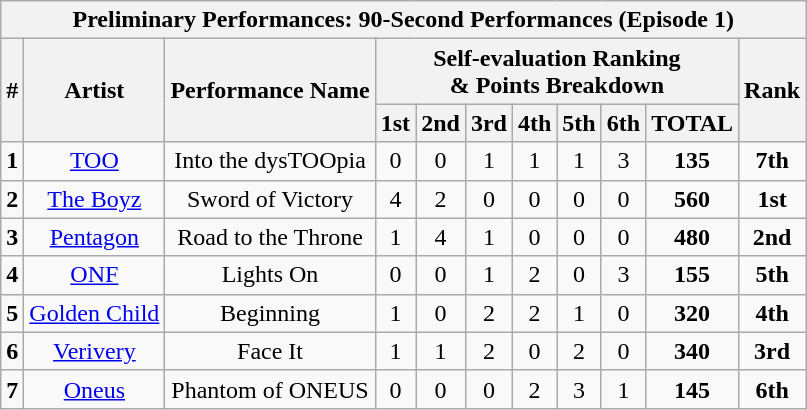<table class="wikitable sortable" style="text-align:center">
<tr>
<th colspan="11">Preliminary Performances: 90-Second Performances (Episode 1)</th>
</tr>
<tr>
<th rowspan="2">#</th>
<th rowspan="2">Artist</th>
<th rowspan="2">Performance Name</th>
<th colspan="7">Self-evaluation Ranking<br>& Points Breakdown</th>
<th rowspan="2">Rank</th>
</tr>
<tr>
<th>1st</th>
<th>2nd</th>
<th>3rd</th>
<th>4th</th>
<th>5th</th>
<th>6th</th>
<th>TOTAL</th>
</tr>
<tr>
<td><strong>1</strong></td>
<td><a href='#'>TOO</a></td>
<td>Into the dysTOOpia</td>
<td>0</td>
<td>0</td>
<td>1</td>
<td>1</td>
<td>1</td>
<td>3</td>
<td><strong>135</strong></td>
<td><strong>7th</strong></td>
</tr>
<tr>
<td><strong>2</strong></td>
<td><a href='#'>The Boyz</a></td>
<td>Sword of Victory</td>
<td>4</td>
<td>2</td>
<td>0</td>
<td>0</td>
<td>0</td>
<td>0</td>
<td><strong>560</strong></td>
<td><strong>1st</strong></td>
</tr>
<tr>
<td><strong>3</strong></td>
<td><a href='#'>Pentagon</a></td>
<td>Road to the Throne</td>
<td>1</td>
<td>4</td>
<td>1</td>
<td>0</td>
<td>0</td>
<td>0</td>
<td><strong>480</strong></td>
<td><strong>2nd</strong></td>
</tr>
<tr>
<td><strong>4</strong></td>
<td><a href='#'>ONF</a></td>
<td>Lights On</td>
<td>0</td>
<td>0</td>
<td>1</td>
<td>2</td>
<td>0</td>
<td>3</td>
<td><strong>155</strong></td>
<td><strong>5th</strong></td>
</tr>
<tr>
<td><strong>5</strong></td>
<td><a href='#'>Golden Child</a></td>
<td>Beginning</td>
<td>1</td>
<td>0</td>
<td>2</td>
<td>2</td>
<td>1</td>
<td>0</td>
<td><strong>320</strong></td>
<td><strong>4th</strong></td>
</tr>
<tr>
<td><strong>6</strong></td>
<td><a href='#'>Verivery</a></td>
<td>Face It</td>
<td>1</td>
<td>1</td>
<td>2</td>
<td>0</td>
<td>2</td>
<td>0</td>
<td><strong>340</strong></td>
<td><strong>3rd</strong></td>
</tr>
<tr>
<td><strong>7</strong></td>
<td><a href='#'>Oneus</a></td>
<td>Phantom of ONEUS</td>
<td>0</td>
<td>0</td>
<td>0</td>
<td>2</td>
<td>3</td>
<td>1</td>
<td><strong>145</strong></td>
<td><strong>6th</strong></td>
</tr>
</table>
